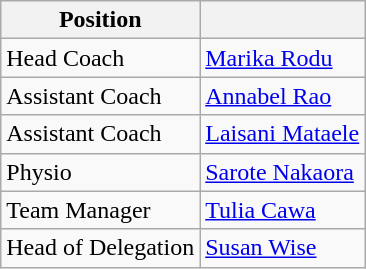<table class="wikitable">
<tr>
<th>Position</th>
<th></th>
</tr>
<tr>
<td>Head Coach</td>
<td> <a href='#'>Marika Rodu</a></td>
</tr>
<tr>
<td>Assistant Coach</td>
<td> <a href='#'>Annabel Rao</a></td>
</tr>
<tr>
<td>Assistant Coach</td>
<td> <a href='#'>Laisani Mataele</a></td>
</tr>
<tr>
<td>Physio</td>
<td> <a href='#'>Sarote Nakaora</a></td>
</tr>
<tr>
<td>Team Manager</td>
<td> <a href='#'>Tulia Cawa</a></td>
</tr>
<tr>
<td>Head of Delegation</td>
<td> <a href='#'>Susan Wise</a></td>
</tr>
</table>
